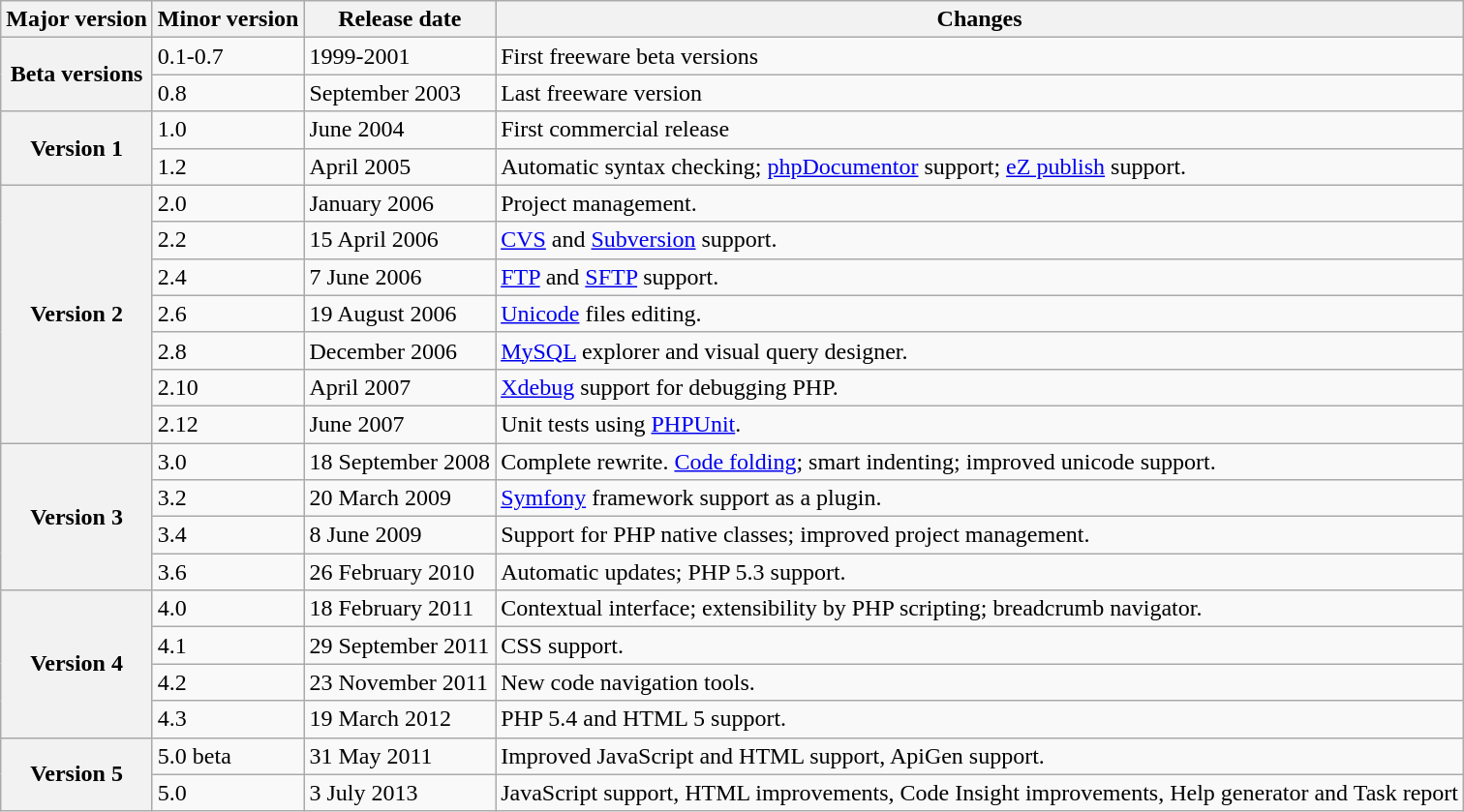<table class="wikitable">
<tr>
<th>Major version</th>
<th>Minor version</th>
<th>Release date</th>
<th>Changes</th>
</tr>
<tr>
<th rowspan=2>Beta versions</th>
<td>0.1-0.7</td>
<td>1999-2001</td>
<td>First freeware beta versions</td>
</tr>
<tr>
<td>0.8</td>
<td>September 2003</td>
<td>Last freeware version</td>
</tr>
<tr>
<th rowspan=2>Version 1</th>
<td>1.0</td>
<td>June 2004</td>
<td>First commercial release</td>
</tr>
<tr>
<td>1.2</td>
<td>April 2005</td>
<td>Automatic syntax checking; <a href='#'>phpDocumentor</a> support; <a href='#'>eZ publish</a> support.</td>
</tr>
<tr>
<th rowspan=7>Version 2</th>
<td>2.0</td>
<td>January 2006</td>
<td>Project management.</td>
</tr>
<tr>
<td>2.2</td>
<td>15 April 2006</td>
<td><a href='#'>CVS</a> and <a href='#'>Subversion</a> support.</td>
</tr>
<tr>
<td>2.4</td>
<td>7 June 2006</td>
<td><a href='#'>FTP</a> and <a href='#'>SFTP</a> support.</td>
</tr>
<tr>
<td>2.6</td>
<td>19 August 2006</td>
<td><a href='#'>Unicode</a> files editing.</td>
</tr>
<tr>
<td>2.8</td>
<td>December 2006</td>
<td><a href='#'>MySQL</a> explorer and visual query designer.</td>
</tr>
<tr>
<td>2.10</td>
<td>April 2007</td>
<td><a href='#'>Xdebug</a> support for debugging PHP.</td>
</tr>
<tr>
<td>2.12</td>
<td>June 2007</td>
<td>Unit tests using <a href='#'>PHPUnit</a>.</td>
</tr>
<tr>
<th rowspan=4>Version 3</th>
<td>3.0</td>
<td>18 September 2008</td>
<td>Complete rewrite. <a href='#'>Code folding</a>; smart indenting; improved unicode support.</td>
</tr>
<tr>
<td>3.2</td>
<td>20 March 2009</td>
<td><a href='#'>Symfony</a> framework support as a plugin.</td>
</tr>
<tr>
<td>3.4</td>
<td>8 June 2009</td>
<td>Support for PHP native classes; improved project management.</td>
</tr>
<tr>
<td>3.6</td>
<td>26 February 2010</td>
<td>Automatic updates; PHP 5.3 support.</td>
</tr>
<tr>
<th rowspan=4>Version 4</th>
<td>4.0</td>
<td>18 February 2011</td>
<td>Contextual interface; extensibility by PHP scripting; breadcrumb navigator.</td>
</tr>
<tr>
<td>4.1</td>
<td>29 September 2011</td>
<td>CSS support.</td>
</tr>
<tr>
<td>4.2</td>
<td>23 November 2011</td>
<td>New code navigation tools.</td>
</tr>
<tr>
<td>4.3</td>
<td>19 March 2012</td>
<td>PHP 5.4 and HTML 5 support.</td>
</tr>
<tr>
<th rowspan=2>Version 5</th>
<td>5.0 beta</td>
<td>31 May 2011</td>
<td>Improved JavaScript and HTML support, ApiGen support.</td>
</tr>
<tr>
<td>5.0</td>
<td>3 July 2013</td>
<td>JavaScript support, HTML improvements, Code Insight improvements, Help generator and Task report</td>
</tr>
</table>
